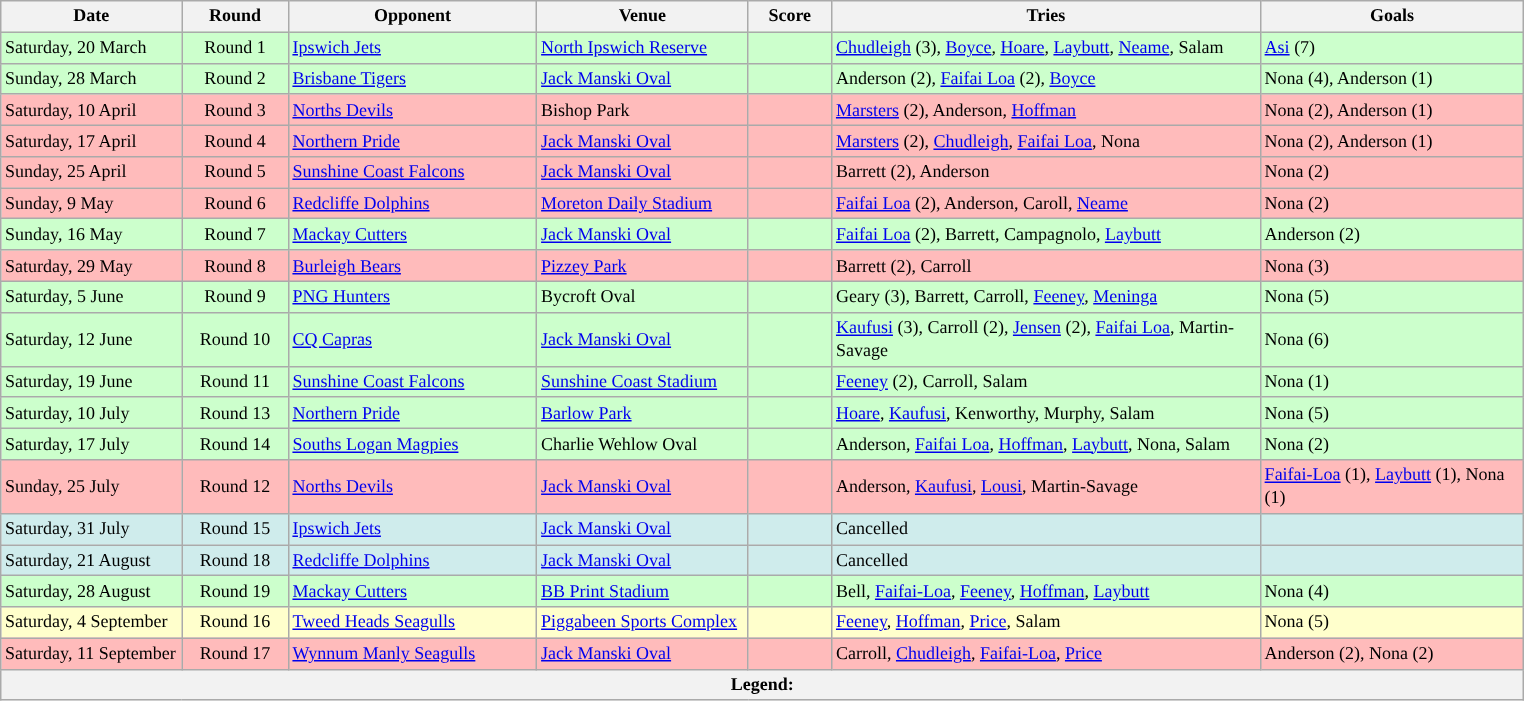<table class="wikitable" style="font-size:75%;">
<tr>
<th style="width:115px;">Date</th>
<th style="width:65px;">Round</th>
<th style="width:160px;">Opponent</th>
<th style="width:135px;">Venue</th>
<th style="width:50px;">Score</th>
<th style="width:280px;">Tries</th>
<th style="width:170px;">Goals</th>
</tr>
<tr style="background:#CCFFCC">
<td>Saturday, 20 March</td>
<td style="text-align:center;">Round 1</td>
<td> <a href='#'>Ipswich Jets</a></td>
<td><a href='#'>North Ipswich Reserve</a></td>
<td style="text-align:center;"></td>
<td><a href='#'>Chudleigh</a> (3), <a href='#'>Boyce</a>, <a href='#'>Hoare</a>, <a href='#'>Laybutt</a>, <a href='#'>Neame</a>, Salam</td>
<td><a href='#'>Asi</a> (7)</td>
</tr>
<tr style="background:#CCFFCC">
<td>Sunday, 28 March</td>
<td style="text-align:center;">Round 2</td>
<td> <a href='#'>Brisbane Tigers</a></td>
<td><a href='#'>Jack Manski Oval</a></td>
<td style="text-align:center;"></td>
<td>Anderson (2), <a href='#'>Faifai Loa</a> (2), <a href='#'>Boyce</a></td>
<td>Nona (4), Anderson (1)</td>
</tr>
<tr style="background:#FFBBBB">
<td>Saturday, 10 April</td>
<td style="text-align:center;">Round 3</td>
<td> <a href='#'>Norths Devils</a></td>
<td>Bishop Park</td>
<td style="text-align:center;"></td>
<td><a href='#'>Marsters</a> (2), Anderson, <a href='#'>Hoffman</a></td>
<td>Nona (2), Anderson (1)</td>
</tr>
<tr style="background:#FFBBBB">
<td>Saturday, 17 April</td>
<td style="text-align:center;">Round 4</td>
<td> <a href='#'>Northern Pride</a></td>
<td><a href='#'>Jack Manski Oval</a></td>
<td style="text-align:center;"></td>
<td><a href='#'>Marsters</a> (2), <a href='#'>Chudleigh</a>, <a href='#'>Faifai Loa</a>, Nona</td>
<td>Nona (2), Anderson (1)</td>
</tr>
<tr style="background:#FFBBBB">
<td>Sunday, 25 April</td>
<td style="text-align:center;">Round 5</td>
<td> <a href='#'>Sunshine Coast Falcons</a></td>
<td><a href='#'>Jack Manski Oval</a></td>
<td style="text-align:center;"></td>
<td>Barrett (2), Anderson</td>
<td>Nona (2)</td>
</tr>
<tr style="background:#FFBBBB">
<td>Sunday, 9 May</td>
<td style="text-align:center;">Round 6</td>
<td> <a href='#'>Redcliffe Dolphins</a></td>
<td><a href='#'>Moreton Daily Stadium</a></td>
<td style="text-align:center;"></td>
<td><a href='#'>Faifai Loa</a> (2), Anderson, Caroll, <a href='#'>Neame</a></td>
<td>Nona (2)</td>
</tr>
<tr style="background:#CCFFCC">
<td>Sunday, 16 May</td>
<td style="text-align:center;">Round 7</td>
<td> <a href='#'>Mackay Cutters</a></td>
<td><a href='#'>Jack Manski Oval</a></td>
<td style="text-align:center;"></td>
<td><a href='#'>Faifai Loa</a> (2), Barrett, Campagnolo, <a href='#'>Laybutt</a></td>
<td>Anderson (2)</td>
</tr>
<tr style="background:#FFBBBB">
<td>Saturday, 29 May</td>
<td style="text-align:center;">Round 8</td>
<td> <a href='#'>Burleigh Bears</a></td>
<td><a href='#'>Pizzey Park</a></td>
<td style="text-align:center;"></td>
<td>Barrett (2), Carroll</td>
<td>Nona (3)</td>
</tr>
<tr style="background:#CCFFCC">
<td>Saturday, 5 June</td>
<td style="text-align:center;">Round 9</td>
<td> <a href='#'>PNG Hunters</a></td>
<td>Bycroft Oval</td>
<td style="text-align:center;"></td>
<td>Geary (3), Barrett, Carroll, <a href='#'>Feeney</a>, <a href='#'>Meninga</a></td>
<td>Nona (5)</td>
</tr>
<tr style="background:#CCFFCC">
<td>Saturday, 12 June</td>
<td style="text-align:center;">Round 10</td>
<td> <a href='#'>CQ Capras</a></td>
<td><a href='#'>Jack Manski Oval</a></td>
<td style="text-align:center;"></td>
<td><a href='#'>Kaufusi</a> (3), Carroll (2), <a href='#'>Jensen</a> (2), <a href='#'>Faifai Loa</a>, Martin-Savage</td>
<td>Nona (6)</td>
</tr>
<tr style="background:#CCFFCC">
<td>Saturday, 19 June</td>
<td style="text-align:center;">Round 11</td>
<td> <a href='#'>Sunshine Coast Falcons</a></td>
<td><a href='#'>Sunshine Coast Stadium</a></td>
<td style="text-align:center;"></td>
<td><a href='#'>Feeney</a> (2), Carroll, Salam</td>
<td>Nona (1)</td>
</tr>
<tr style="background:#CCFFCC">
<td>Saturday, 10 July</td>
<td style="text-align:center;">Round 13</td>
<td> <a href='#'>Northern Pride</a></td>
<td><a href='#'>Barlow Park</a></td>
<td style="text-align:center;"></td>
<td><a href='#'>Hoare</a>, <a href='#'>Kaufusi</a>, Kenworthy, Murphy, Salam</td>
<td>Nona (5)</td>
</tr>
<tr style="background:#CCFFCC">
<td>Saturday, 17 July</td>
<td style="text-align:center;">Round 14</td>
<td> <a href='#'>Souths Logan Magpies</a></td>
<td>Charlie Wehlow Oval</td>
<td style="text-align:center;"></td>
<td>Anderson, <a href='#'>Faifai Loa</a>, <a href='#'>Hoffman</a>, <a href='#'>Laybutt</a>, Nona, Salam</td>
<td>Nona (2)</td>
</tr>
<tr style="background:#FFBBBB">
<td>Sunday, 25 July</td>
<td style="text-align:center;">Round 12</td>
<td> <a href='#'>Norths Devils</a></td>
<td><a href='#'>Jack Manski Oval</a></td>
<td style="text-align:center;"></td>
<td>Anderson, <a href='#'>Kaufusi</a>, <a href='#'>Lousi</a>, Martin-Savage</td>
<td><a href='#'>Faifai-Loa</a> (1), <a href='#'>Laybutt</a> (1), Nona (1)</td>
</tr>
<tr style="background:#cfecec">
<td>Saturday, 31 July</td>
<td style="text-align:center;">Round 15</td>
<td> <a href='#'>Ipswich Jets</a></td>
<td><a href='#'>Jack Manski Oval</a></td>
<td style="text-align:center;"></td>
<td>Cancelled</td>
<td></td>
</tr>
<tr style="background:#cfecec">
<td>Saturday, 21 August</td>
<td style="text-align:center;">Round 18</td>
<td> <a href='#'>Redcliffe Dolphins</a></td>
<td><a href='#'>Jack Manski Oval</a></td>
<td style="text-align:center;"></td>
<td>Cancelled</td>
<td></td>
</tr>
<tr style="background:#CCFFCC">
<td>Saturday, 28 August</td>
<td style="text-align:center;">Round 19</td>
<td> <a href='#'>Mackay Cutters</a></td>
<td><a href='#'>BB Print Stadium</a></td>
<td style="text-align:center;"></td>
<td>Bell, <a href='#'>Faifai-Loa</a>, <a href='#'>Feeney</a>, <a href='#'>Hoffman</a>, <a href='#'>Laybutt</a></td>
<td>Nona (4)</td>
</tr>
<tr style="background:#FFFFCC">
<td>Saturday, 4 September</td>
<td style="text-align:center;">Round 16</td>
<td> <a href='#'>Tweed Heads Seagulls</a></td>
<td><a href='#'>Piggabeen Sports Complex</a></td>
<td style="text-align:center;"></td>
<td><a href='#'>Feeney</a>, <a href='#'>Hoffman</a>, <a href='#'>Price</a>, Salam</td>
<td>Nona (5)</td>
</tr>
<tr style="background:#FFBBBB">
<td>Saturday, 11 September</td>
<td style="text-align:center;">Round 17</td>
<td> <a href='#'>Wynnum Manly Seagulls</a></td>
<td><a href='#'>Jack Manski Oval</a></td>
<td style="text-align:center;"></td>
<td>Carroll, <a href='#'>Chudleigh</a>, <a href='#'>Faifai-Loa</a>, <a href='#'>Price</a></td>
<td>Anderson (2), Nona (2)</td>
</tr>
<tr>
<th colspan="11"><strong>Legend</strong>:    </th>
</tr>
</table>
